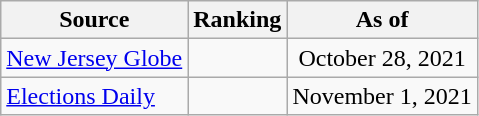<table class="wikitable" style="text-align:center">
<tr>
<th>Source</th>
<th>Ranking</th>
<th>As of</th>
</tr>
<tr>
<td align=left><a href='#'>New Jersey Globe</a></td>
<td></td>
<td>October 28, 2021</td>
</tr>
<tr>
<td align=left><a href='#'>Elections Daily</a></td>
<td></td>
<td>November 1, 2021</td>
</tr>
</table>
